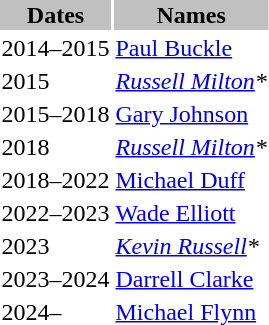<table class="toccolours">
<tr>
<th bgcolor=silver>Dates</th>
<th bgcolor=silver>Names</th>
</tr>
<tr>
<td>2014–2015</td>
<td> <a href='#'>Paul Buckle</a></td>
</tr>
<tr>
<td>2015</td>
<td> <em><a href='#'>Russell Milton</a>*</em></td>
</tr>
<tr>
<td>2015–2018</td>
<td> <a href='#'>Gary Johnson</a></td>
</tr>
<tr>
<td>2018</td>
<td> <em><a href='#'>Russell Milton</a>*</em></td>
</tr>
<tr>
<td>2018–2022</td>
<td> <a href='#'>Michael Duff</a></td>
</tr>
<tr>
<td>2022–2023</td>
<td> <a href='#'>Wade Elliott</a></td>
</tr>
<tr>
<td>2023</td>
<td> <em><a href='#'>Kevin Russell</a>*</em></td>
</tr>
<tr>
<td>2023–2024</td>
<td> <a href='#'>Darrell Clarke</a></td>
</tr>
<tr>
<td>2024–</td>
<td> <a href='#'>Michael Flynn</a></td>
</tr>
</table>
